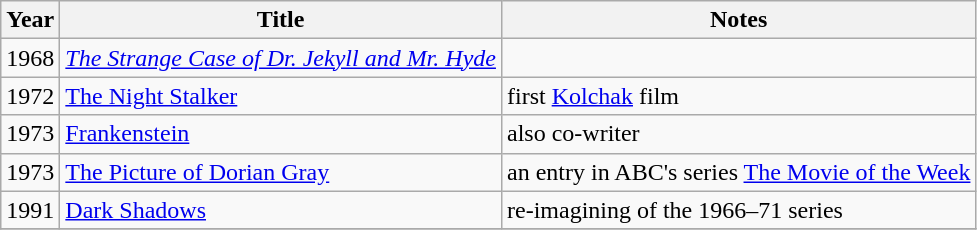<table class="wikitable">
<tr>
<th>Year</th>
<th>Title</th>
<th>Notes</th>
</tr>
<tr>
<td>1968</td>
<td><em><a href='#'>The Strange Case of Dr. Jekyll and Mr. Hyde</a></td>
<td></td>
</tr>
<tr>
<td>1972</td>
<td></em><a href='#'>The Night Stalker</a><em></td>
<td>first <a href='#'>Kolchak</a> film</td>
</tr>
<tr>
<td>1973</td>
<td></em><a href='#'>Frankenstein</a><em></td>
<td>also co-writer</td>
</tr>
<tr>
<td>1973</td>
<td></em><a href='#'>The Picture of Dorian Gray</a><em></td>
<td>an entry in ABC's series </em><a href='#'>The Movie of the Week</a><em></td>
</tr>
<tr>
<td>1991</td>
<td></em><a href='#'>Dark Shadows</a><em></td>
<td>re-imagining of the 1966–71 series</td>
</tr>
<tr>
</tr>
</table>
